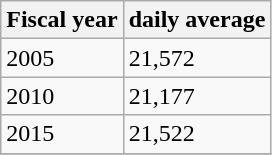<table class="wikitable">
<tr>
<th>Fiscal year</th>
<th>daily average</th>
</tr>
<tr>
<td>2005</td>
<td>21,572</td>
</tr>
<tr>
<td>2010</td>
<td>21,177</td>
</tr>
<tr>
<td>2015</td>
<td>21,522</td>
</tr>
<tr>
</tr>
</table>
